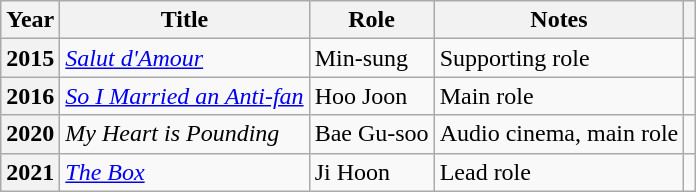<table class="wikitable plainrowheaders">
<tr>
<th scope="col">Year</th>
<th scope="col">Title</th>
<th scope="col">Role</th>
<th scope="col">Notes</th>
<th scope="col" class="unsortable"></th>
</tr>
<tr>
<th scope="row">2015</th>
<td><em><a href='#'>Salut d'Amour</a></em></td>
<td>Min-sung</td>
<td>Supporting role</td>
<td style="text-align:center"></td>
</tr>
<tr>
<th scope="row">2016</th>
<td><em><a href='#'>So I Married an Anti-fan</a></em></td>
<td>Hoo Joon</td>
<td>Main role</td>
<td style="text-align:center"></td>
</tr>
<tr>
<th scope="row">2020</th>
<td><em>My Heart is Pounding</em></td>
<td>Bae Gu-soo</td>
<td>Audio cinema, main role</td>
<td style="text-align:center"></td>
</tr>
<tr>
<th scope="row">2021</th>
<td><em><a href='#'>The Box</a></em></td>
<td>Ji Hoon</td>
<td>Lead role</td>
<td style="text-align:center"></td>
</tr>
</table>
